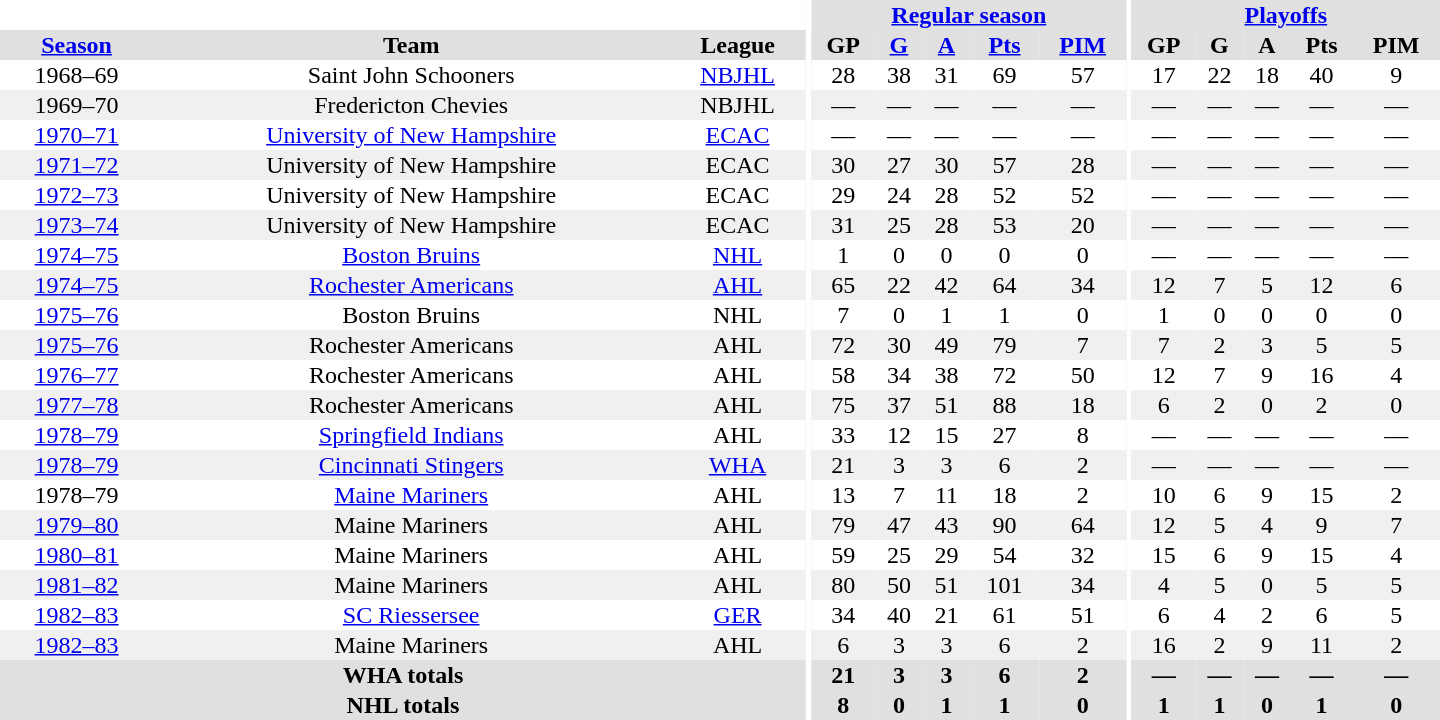<table border="0" cellpadding="1" cellspacing="0" style="text-align:center; width:60em">
<tr bgcolor="#e0e0e0">
<th colspan="3" bgcolor="#ffffff"></th>
<th rowspan="100" bgcolor="#ffffff"></th>
<th colspan="5"><a href='#'>Regular season</a></th>
<th rowspan="100" bgcolor="#ffffff"></th>
<th colspan="5"><a href='#'>Playoffs</a></th>
</tr>
<tr bgcolor="#e0e0e0">
<th><a href='#'>Season</a></th>
<th>Team</th>
<th>League</th>
<th>GP</th>
<th><a href='#'>G</a></th>
<th><a href='#'>A</a></th>
<th><a href='#'>Pts</a></th>
<th><a href='#'>PIM</a></th>
<th>GP</th>
<th>G</th>
<th>A</th>
<th>Pts</th>
<th>PIM</th>
</tr>
<tr>
<td>1968–69</td>
<td>Saint John Schooners</td>
<td><a href='#'>NBJHL</a></td>
<td>28</td>
<td>38</td>
<td>31</td>
<td>69</td>
<td>57</td>
<td>17</td>
<td>22</td>
<td>18</td>
<td>40</td>
<td>9</td>
</tr>
<tr bgcolor="#f0f0f0">
<td>1969–70</td>
<td>Fredericton Chevies</td>
<td>NBJHL</td>
<td>—</td>
<td>—</td>
<td>—</td>
<td>—</td>
<td>—</td>
<td>—</td>
<td>—</td>
<td>—</td>
<td>—</td>
<td>—</td>
</tr>
<tr>
<td><a href='#'>1970–71</a></td>
<td><a href='#'>University of New Hampshire</a></td>
<td><a href='#'>ECAC</a></td>
<td>—</td>
<td>—</td>
<td>—</td>
<td>—</td>
<td>—</td>
<td>—</td>
<td>—</td>
<td>—</td>
<td>—</td>
<td>—</td>
</tr>
<tr bgcolor="#f0f0f0">
<td><a href='#'>1971–72</a></td>
<td>University of New Hampshire</td>
<td>ECAC</td>
<td>30</td>
<td>27</td>
<td>30</td>
<td>57</td>
<td>28</td>
<td>—</td>
<td>—</td>
<td>—</td>
<td>—</td>
<td>—</td>
</tr>
<tr>
<td><a href='#'>1972–73</a></td>
<td>University of New Hampshire</td>
<td>ECAC</td>
<td>29</td>
<td>24</td>
<td>28</td>
<td>52</td>
<td>52</td>
<td>—</td>
<td>—</td>
<td>—</td>
<td>—</td>
<td>—</td>
</tr>
<tr bgcolor="#f0f0f0">
<td><a href='#'>1973–74</a></td>
<td>University of New Hampshire</td>
<td>ECAC</td>
<td>31</td>
<td>25</td>
<td>28</td>
<td>53</td>
<td>20</td>
<td>—</td>
<td>—</td>
<td>—</td>
<td>—</td>
<td>—</td>
</tr>
<tr>
<td><a href='#'>1974–75</a></td>
<td><a href='#'>Boston Bruins</a></td>
<td><a href='#'>NHL</a></td>
<td>1</td>
<td>0</td>
<td>0</td>
<td>0</td>
<td>0</td>
<td>—</td>
<td>—</td>
<td>—</td>
<td>—</td>
<td>—</td>
</tr>
<tr bgcolor="#f0f0f0">
<td><a href='#'>1974–75</a></td>
<td><a href='#'>Rochester Americans</a></td>
<td><a href='#'>AHL</a></td>
<td>65</td>
<td>22</td>
<td>42</td>
<td>64</td>
<td>34</td>
<td>12</td>
<td>7</td>
<td>5</td>
<td>12</td>
<td>6</td>
</tr>
<tr>
<td><a href='#'>1975–76</a></td>
<td>Boston Bruins</td>
<td>NHL</td>
<td>7</td>
<td>0</td>
<td>1</td>
<td>1</td>
<td>0</td>
<td>1</td>
<td>0</td>
<td>0</td>
<td>0</td>
<td>0</td>
</tr>
<tr bgcolor="#f0f0f0">
<td><a href='#'>1975–76</a></td>
<td>Rochester Americans</td>
<td>AHL</td>
<td>72</td>
<td>30</td>
<td>49</td>
<td>79</td>
<td>7</td>
<td>7</td>
<td>2</td>
<td>3</td>
<td>5</td>
<td>5</td>
</tr>
<tr>
<td><a href='#'>1976–77</a></td>
<td>Rochester Americans</td>
<td>AHL</td>
<td>58</td>
<td>34</td>
<td>38</td>
<td>72</td>
<td>50</td>
<td>12</td>
<td>7</td>
<td>9</td>
<td>16</td>
<td>4</td>
</tr>
<tr bgcolor="#f0f0f0">
<td><a href='#'>1977–78</a></td>
<td>Rochester Americans</td>
<td>AHL</td>
<td>75</td>
<td>37</td>
<td>51</td>
<td>88</td>
<td>18</td>
<td>6</td>
<td>2</td>
<td>0</td>
<td>2</td>
<td>0</td>
</tr>
<tr>
<td><a href='#'>1978–79</a></td>
<td><a href='#'>Springfield Indians</a></td>
<td>AHL</td>
<td>33</td>
<td>12</td>
<td>15</td>
<td>27</td>
<td>8</td>
<td>—</td>
<td>—</td>
<td>—</td>
<td>—</td>
<td>—</td>
</tr>
<tr bgcolor="#f0f0f0">
<td><a href='#'>1978–79</a></td>
<td><a href='#'>Cincinnati Stingers</a></td>
<td><a href='#'>WHA</a></td>
<td>21</td>
<td>3</td>
<td>3</td>
<td>6</td>
<td>2</td>
<td>—</td>
<td>—</td>
<td>—</td>
<td>—</td>
<td>—</td>
</tr>
<tr>
<td>1978–79</td>
<td><a href='#'>Maine Mariners</a></td>
<td>AHL</td>
<td>13</td>
<td>7</td>
<td>11</td>
<td>18</td>
<td>2</td>
<td>10</td>
<td>6</td>
<td>9</td>
<td>15</td>
<td>2</td>
</tr>
<tr bgcolor="#f0f0f0">
<td><a href='#'>1979–80</a></td>
<td>Maine Mariners</td>
<td>AHL</td>
<td>79</td>
<td>47</td>
<td>43</td>
<td>90</td>
<td>64</td>
<td>12</td>
<td>5</td>
<td>4</td>
<td>9</td>
<td>7</td>
</tr>
<tr>
<td><a href='#'>1980–81</a></td>
<td>Maine Mariners</td>
<td>AHL</td>
<td>59</td>
<td>25</td>
<td>29</td>
<td>54</td>
<td>32</td>
<td>15</td>
<td>6</td>
<td>9</td>
<td>15</td>
<td>4</td>
</tr>
<tr bgcolor="#f0f0f0">
<td><a href='#'>1981–82</a></td>
<td>Maine Mariners</td>
<td>AHL</td>
<td>80</td>
<td>50</td>
<td>51</td>
<td>101</td>
<td>34</td>
<td>4</td>
<td>5</td>
<td>0</td>
<td>5</td>
<td>5</td>
</tr>
<tr>
<td><a href='#'>1982–83</a></td>
<td><a href='#'>SC Riessersee</a></td>
<td><a href='#'>GER</a></td>
<td>34</td>
<td>40</td>
<td>21</td>
<td>61</td>
<td>51</td>
<td>6</td>
<td>4</td>
<td>2</td>
<td>6</td>
<td>5</td>
</tr>
<tr bgcolor="#f0f0f0">
<td><a href='#'>1982–83</a></td>
<td>Maine Mariners</td>
<td>AHL</td>
<td>6</td>
<td>3</td>
<td>3</td>
<td>6</td>
<td>2</td>
<td>16</td>
<td>2</td>
<td>9</td>
<td>11</td>
<td>2</td>
</tr>
<tr bgcolor="#e0e0e0">
<th colspan="3">WHA totals</th>
<th>21</th>
<th>3</th>
<th>3</th>
<th>6</th>
<th>2</th>
<th>—</th>
<th>—</th>
<th>—</th>
<th>—</th>
<th>—</th>
</tr>
<tr bgcolor="#e0e0e0">
<th colspan="3">NHL totals</th>
<th>8</th>
<th>0</th>
<th>1</th>
<th>1</th>
<th>0</th>
<th>1</th>
<th>1</th>
<th>0</th>
<th>1</th>
<th>0</th>
</tr>
</table>
